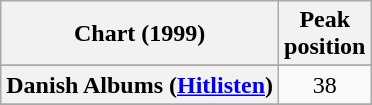<table class="wikitable sortable plainrowheaders" style="text-align:center">
<tr>
<th scope="col">Chart (1999)</th>
<th scope="col">Peak<br> position</th>
</tr>
<tr>
</tr>
<tr>
</tr>
<tr>
</tr>
<tr>
</tr>
<tr>
<th scope="row">Danish Albums (<a href='#'>Hitlisten</a>)</th>
<td align="center">38</td>
</tr>
<tr>
</tr>
<tr>
</tr>
<tr>
</tr>
<tr>
</tr>
<tr>
</tr>
<tr>
</tr>
<tr>
</tr>
<tr>
</tr>
<tr>
</tr>
<tr>
</tr>
<tr>
</tr>
<tr>
</tr>
</table>
